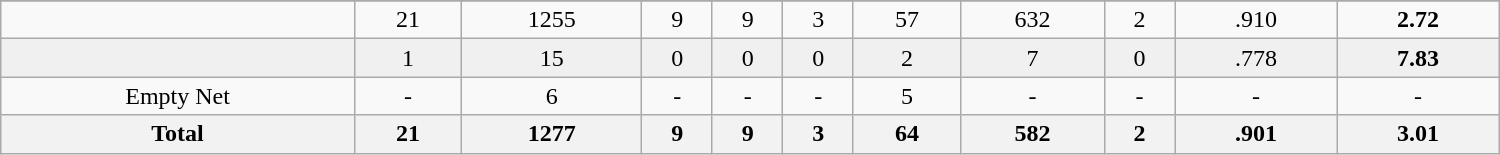<table class="wikitable sortable" width ="1000">
<tr align="center">
</tr>
<tr align="center" bgcolor="">
<td></td>
<td>21</td>
<td>1255</td>
<td>9</td>
<td>9</td>
<td>3</td>
<td>57</td>
<td>632</td>
<td>2</td>
<td>.910</td>
<td><strong>2.72</strong></td>
</tr>
<tr align="center" bgcolor="f0f0f0">
<td></td>
<td>1</td>
<td>15</td>
<td>0</td>
<td>0</td>
<td>0</td>
<td>2</td>
<td>7</td>
<td>0</td>
<td>.778</td>
<td><strong>7.83</strong></td>
</tr>
<tr align="center" bgcolor="">
<td>Empty Net</td>
<td>-</td>
<td>6</td>
<td>-</td>
<td>-</td>
<td>-</td>
<td>5</td>
<td>-</td>
<td>-</td>
<td>-</td>
<td>-</td>
</tr>
<tr>
<th>Total</th>
<th>21</th>
<th>1277</th>
<th>9</th>
<th>9</th>
<th>3</th>
<th>64</th>
<th>582</th>
<th>2</th>
<th>.901</th>
<th>3.01</th>
</tr>
</table>
